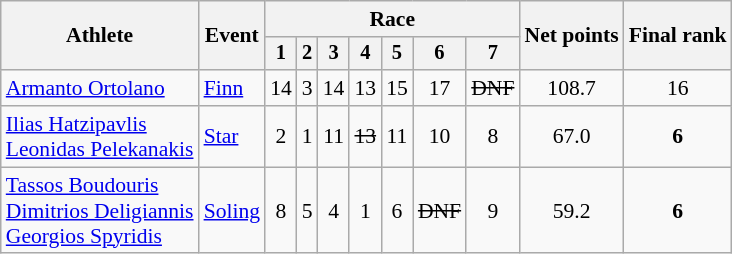<table class="wikitable" style="font-size:90%">
<tr>
<th rowspan="2">Athlete</th>
<th rowspan="2">Event</th>
<th colspan=7>Race</th>
<th rowspan=2>Net points</th>
<th rowspan=2>Final rank</th>
</tr>
<tr style="font-size:95%">
<th>1</th>
<th>2</th>
<th>3</th>
<th>4</th>
<th>5</th>
<th>6</th>
<th>7</th>
</tr>
<tr align=center>
<td align=left><a href='#'>Armanto Ortolano</a></td>
<td align=left><a href='#'>Finn</a></td>
<td>14</td>
<td>3</td>
<td>14</td>
<td>13</td>
<td>15</td>
<td>17</td>
<td><s>DNF</s></td>
<td>108.7</td>
<td>16</td>
</tr>
<tr align=center>
<td align=left><a href='#'>Ilias Hatzipavlis</a><br><a href='#'>Leonidas Pelekanakis</a></td>
<td align=left><a href='#'>Star</a></td>
<td>2</td>
<td>1</td>
<td>11</td>
<td><s>13</s></td>
<td>11</td>
<td>10</td>
<td>8</td>
<td>67.0</td>
<td><strong>6</strong></td>
</tr>
<tr align=center>
<td align=left><a href='#'>Tassos Boudouris</a><br><a href='#'>Dimitrios Deligiannis</a><br><a href='#'>Georgios Spyridis</a></td>
<td align=left><a href='#'>Soling</a></td>
<td>8</td>
<td>5</td>
<td>4</td>
<td>1</td>
<td>6</td>
<td><s>DNF</s></td>
<td>9</td>
<td>59.2</td>
<td><strong>6</strong></td>
</tr>
</table>
